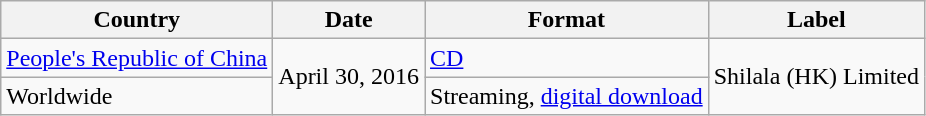<table class="wikitable plainrowheaders">
<tr>
<th scope="col">Country</th>
<th scope="col">Date</th>
<th scope="col">Format</th>
<th scope="col">Label</th>
</tr>
<tr>
<td><a href='#'>People's Republic of China</a></td>
<td rowspan="2">April 30, 2016</td>
<td><a href='#'>CD</a></td>
<td rowspan="2">Shilala (HK) Limited</td>
</tr>
<tr>
<td>Worldwide</td>
<td>Streaming, <a href='#'>digital download</a></td>
</tr>
</table>
